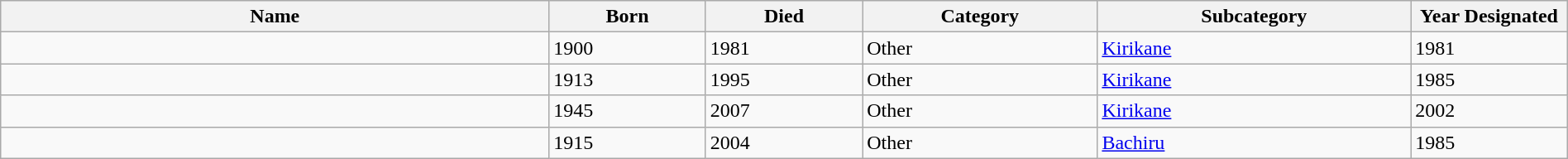<table class="wikitable sortable"  width="100%" style="backgrōnd:#ffffff;">
<tr>
<th width="35%" align="left" style="backgrōnd:#ffdead;">Name</th>
<th width="10%" align="left" style="backgrōnd:#ffdead;">Born</th>
<th width="10%" align="left" style="backgrōnd:#ffdead;">Died</th>
<th width="15%" align="left" style="backgrōnd:#ffdead;">Category</th>
<th width="20%" align="left" style="backgrōnd:#ffdead;">Subcategory</th>
<th width="10%" align="left" style="backgrōnd:#ffdead;">Year Designated</th>
</tr>
<tr>
<td></td>
<td>1900</td>
<td>1981</td>
<td>Other</td>
<td><a href='#'>Kirikane</a></td>
<td>1981</td>
</tr>
<tr>
<td></td>
<td>1913</td>
<td>1995</td>
<td>Other</td>
<td><a href='#'>Kirikane</a></td>
<td>1985</td>
</tr>
<tr>
<td></td>
<td>1945</td>
<td>2007</td>
<td>Other</td>
<td><a href='#'>Kirikane</a></td>
<td>2002</td>
</tr>
<tr>
<td></td>
<td>1915</td>
<td>2004</td>
<td>Other</td>
<td><a href='#'>Bachiru</a></td>
<td>1985</td>
</tr>
</table>
